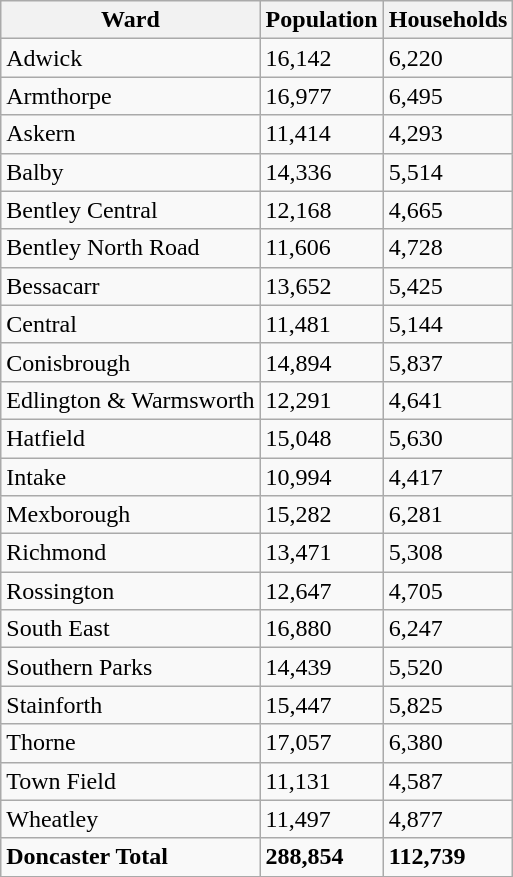<table class="wikitable sortable">
<tr>
<th>Ward</th>
<th>Population</th>
<th>Households</th>
</tr>
<tr>
<td>Adwick</td>
<td>16,142</td>
<td>6,220</td>
</tr>
<tr>
<td>Armthorpe</td>
<td>16,977</td>
<td>6,495</td>
</tr>
<tr>
<td>Askern</td>
<td>11,414</td>
<td>4,293</td>
</tr>
<tr>
<td>Balby</td>
<td>14,336</td>
<td>5,514</td>
</tr>
<tr>
<td>Bentley Central</td>
<td>12,168</td>
<td>4,665</td>
</tr>
<tr>
<td>Bentley North Road</td>
<td>11,606</td>
<td>4,728</td>
</tr>
<tr>
<td>Bessacarr</td>
<td>13,652</td>
<td>5,425</td>
</tr>
<tr>
<td>Central</td>
<td>11,481</td>
<td>5,144</td>
</tr>
<tr>
<td>Conisbrough</td>
<td>14,894</td>
<td>5,837</td>
</tr>
<tr>
<td>Edlington & Warmsworth</td>
<td>12,291</td>
<td>4,641</td>
</tr>
<tr>
<td>Hatfield</td>
<td>15,048</td>
<td>5,630</td>
</tr>
<tr>
<td>Intake</td>
<td>10,994</td>
<td>4,417</td>
</tr>
<tr>
<td>Mexborough</td>
<td>15,282</td>
<td>6,281</td>
</tr>
<tr>
<td>Richmond</td>
<td>13,471</td>
<td>5,308</td>
</tr>
<tr>
<td>Rossington</td>
<td>12,647</td>
<td>4,705</td>
</tr>
<tr>
<td>South East</td>
<td>16,880</td>
<td>6,247</td>
</tr>
<tr>
<td>Southern Parks</td>
<td>14,439</td>
<td>5,520</td>
</tr>
<tr>
<td>Stainforth</td>
<td>15,447</td>
<td>5,825</td>
</tr>
<tr>
<td>Thorne</td>
<td>17,057</td>
<td>6,380</td>
</tr>
<tr>
<td>Town Field</td>
<td>11,131</td>
<td>4,587</td>
</tr>
<tr>
<td>Wheatley</td>
<td>11,497</td>
<td>4,877</td>
</tr>
<tr class="sortbottom">
<td><strong>Doncaster Total</strong></td>
<td><strong>288,854</strong></td>
<td><strong>112,739</strong></td>
</tr>
</table>
